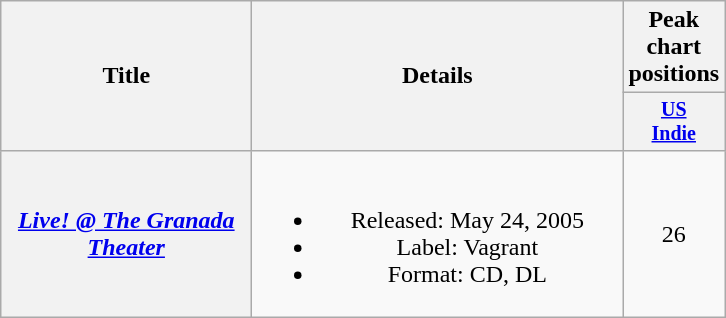<table class="wikitable plainrowheaders" style="text-align:center">
<tr>
<th rowspan="2" style="width:10em;">Title</th>
<th rowspan="2" style="width:15em;">Details</th>
<th colspan="3">Peak chart<br>positions</th>
</tr>
<tr style="font-size:smaller;">
<th width="35"><a href='#'>US<br>Indie</a><br></th>
</tr>
<tr>
<th scope="row"><em><a href='#'>Live! @ The Granada Theater</a></em></th>
<td><br><ul><li>Released: May 24, 2005</li><li>Label: Vagrant</li><li>Format: CD, DL</li></ul></td>
<td>26</td>
</tr>
</table>
